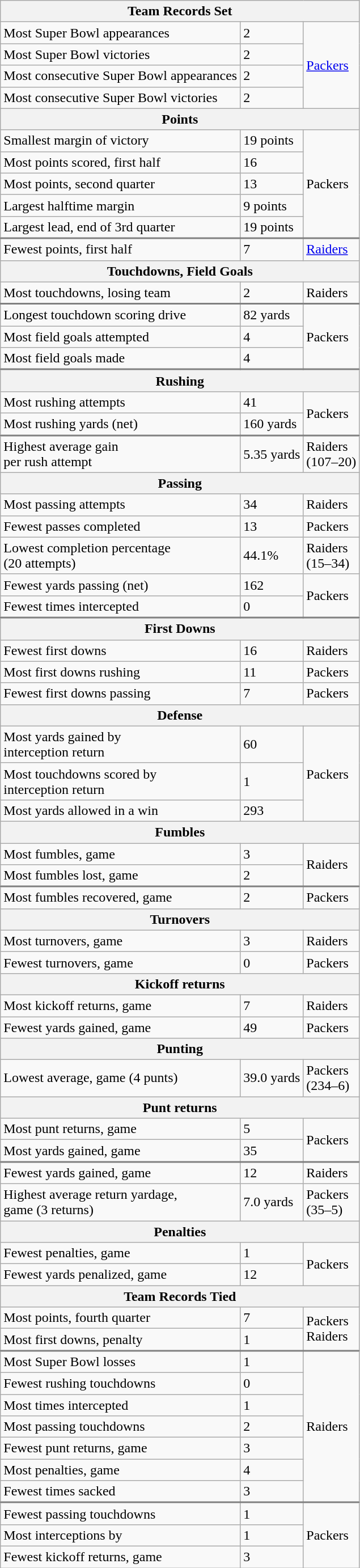<table class="wikitable">
<tr>
<th colspan=3>Team Records Set</th>
</tr>
<tr>
<td>Most Super Bowl appearances</td>
<td>2</td>
<td rowspan=4><a href='#'>Packers</a></td>
</tr>
<tr>
<td>Most Super Bowl victories</td>
<td>2</td>
</tr>
<tr>
<td>Most consecutive Super Bowl appearances</td>
<td>2</td>
</tr>
<tr>
<td>Most consecutive Super Bowl victories</td>
<td>2</td>
</tr>
<tr>
<th colspan=3>Points</th>
</tr>
<tr>
<td>Smallest margin of victory</td>
<td>19 points</td>
<td rowspan=5>Packers</td>
</tr>
<tr>
<td>Most points scored, first half</td>
<td>16</td>
</tr>
<tr>
<td>Most points, second quarter</td>
<td>13</td>
</tr>
<tr>
<td>Largest halftime margin</td>
<td>9 points</td>
</tr>
<tr style="border-bottom: 2px solid gray">
<td>Largest lead, end of 3rd quarter</td>
<td>19 points</td>
</tr>
<tr>
<td>Fewest points, first half</td>
<td>7</td>
<td><a href='#'>Raiders</a></td>
</tr>
<tr>
<th colspan=3>Touchdowns, Field Goals</th>
</tr>
<tr style="border-bottom: 2px solid gray">
<td>Most touchdowns, losing team</td>
<td>2</td>
<td>Raiders</td>
</tr>
<tr>
<td>Longest touchdown scoring drive</td>
<td>82 yards</td>
<td rowspan=3>Packers</td>
</tr>
<tr>
<td>Most field goals attempted</td>
<td>4</td>
</tr>
<tr style="border-bottom: 2px solid gray">
<td>Most field goals made</td>
<td>4</td>
</tr>
<tr>
<th colspan=3>Rushing</th>
</tr>
<tr>
<td>Most rushing attempts</td>
<td>41</td>
<td rowspan=2>Packers</td>
</tr>
<tr style="border-bottom: 2px solid gray">
<td>Most rushing yards (net)</td>
<td>160 yards</td>
</tr>
<tr>
<td>Highest average gain<br>per rush attempt</td>
<td>5.35 yards</td>
<td>Raiders<br>(107–20)</td>
</tr>
<tr>
<th colspan=3>Passing</th>
</tr>
<tr>
<td>Most passing attempts</td>
<td>34</td>
<td>Raiders</td>
</tr>
<tr>
<td>Fewest passes completed</td>
<td>13</td>
<td>Packers</td>
</tr>
<tr>
<td>Lowest completion percentage<br>(20 attempts)</td>
<td>44.1%</td>
<td>Raiders<br>(15–34)</td>
</tr>
<tr>
<td>Fewest yards passing (net)</td>
<td>162</td>
<td rowspan=2>Packers</td>
</tr>
<tr style="border-bottom: 2px solid gray">
<td>Fewest times intercepted</td>
<td>0</td>
</tr>
<tr>
<th colspan=3>First Downs</th>
</tr>
<tr>
<td>Fewest first downs</td>
<td>16</td>
<td>Raiders</td>
</tr>
<tr>
<td>Most first downs rushing</td>
<td>11</td>
<td>Packers</td>
</tr>
<tr>
<td>Fewest first downs passing</td>
<td>7</td>
<td>Packers</td>
</tr>
<tr>
<th colspan=3>Defense</th>
</tr>
<tr>
<td>Most yards gained by <br>interception return</td>
<td>60</td>
<td rowspan=3>Packers</td>
</tr>
<tr>
<td>Most touchdowns scored by<br>interception return</td>
<td>1</td>
</tr>
<tr>
<td>Most yards allowed in a win</td>
<td>293</td>
</tr>
<tr>
<th colspan=3>Fumbles</th>
</tr>
<tr>
<td>Most fumbles, game</td>
<td>3</td>
<td rowspan=2>Raiders</td>
</tr>
<tr style="border-bottom: 2px solid gray">
<td>Most fumbles lost, game</td>
<td>2</td>
</tr>
<tr>
<td>Most fumbles recovered, game</td>
<td>2</td>
<td>Packers</td>
</tr>
<tr>
<th colspan=3>Turnovers</th>
</tr>
<tr>
<td>Most turnovers, game</td>
<td>3</td>
<td>Raiders</td>
</tr>
<tr>
<td>Fewest turnovers, game</td>
<td>0</td>
<td>Packers</td>
</tr>
<tr>
<th colspan=3>Kickoff returns</th>
</tr>
<tr>
<td>Most kickoff returns, game</td>
<td>7</td>
<td>Raiders</td>
</tr>
<tr>
<td>Fewest yards gained, game</td>
<td>49</td>
<td>Packers</td>
</tr>
<tr>
<th colspan=3>Punting</th>
</tr>
<tr>
<td>Lowest average, game (4 punts)</td>
<td>39.0 yards</td>
<td>Packers<br> (234–6)</td>
</tr>
<tr>
<th colspan=3>Punt returns</th>
</tr>
<tr>
<td>Most punt returns, game</td>
<td>5</td>
<td rowspan=2>Packers</td>
</tr>
<tr style="border-bottom: 2px solid gray">
<td>Most yards gained, game</td>
<td>35</td>
</tr>
<tr>
<td>Fewest yards gained, game</td>
<td>12</td>
<td>Raiders</td>
</tr>
<tr>
<td>Highest average return yardage,<br> game (3 returns)</td>
<td>7.0 yards</td>
<td>Packers <br>(35–5)</td>
</tr>
<tr>
<th colspan=3>Penalties</th>
</tr>
<tr>
<td>Fewest penalties, game</td>
<td>1</td>
<td rowspan=2>Packers</td>
</tr>
<tr>
<td>Fewest yards penalized, game</td>
<td>12</td>
</tr>
<tr>
<th colspan=3>Team Records Tied</th>
</tr>
<tr>
<td>Most points, fourth quarter</td>
<td>7</td>
<td rowspan=2>Packers<br>Raiders</td>
</tr>
<tr style="border-bottom: 2px solid gray">
<td>Most first downs, penalty</td>
<td>1</td>
</tr>
<tr>
<td>Most Super Bowl losses</td>
<td>1</td>
<td rowspan=7>Raiders</td>
</tr>
<tr>
<td>Fewest rushing touchdowns</td>
<td>0</td>
</tr>
<tr>
<td>Most times intercepted</td>
<td>1</td>
</tr>
<tr>
<td>Most passing touchdowns</td>
<td>2</td>
</tr>
<tr>
<td>Fewest punt returns, game</td>
<td>3</td>
</tr>
<tr>
<td>Most penalties, game</td>
<td>4</td>
</tr>
<tr style="border-bottom: 2px solid gray">
<td>Fewest times sacked</td>
<td>3</td>
</tr>
<tr>
<td>Fewest passing touchdowns</td>
<td>1</td>
<td rowspan=3>Packers</td>
</tr>
<tr>
<td>Most interceptions by</td>
<td>1</td>
</tr>
<tr>
<td>Fewest kickoff returns, game</td>
<td>3</td>
</tr>
</table>
